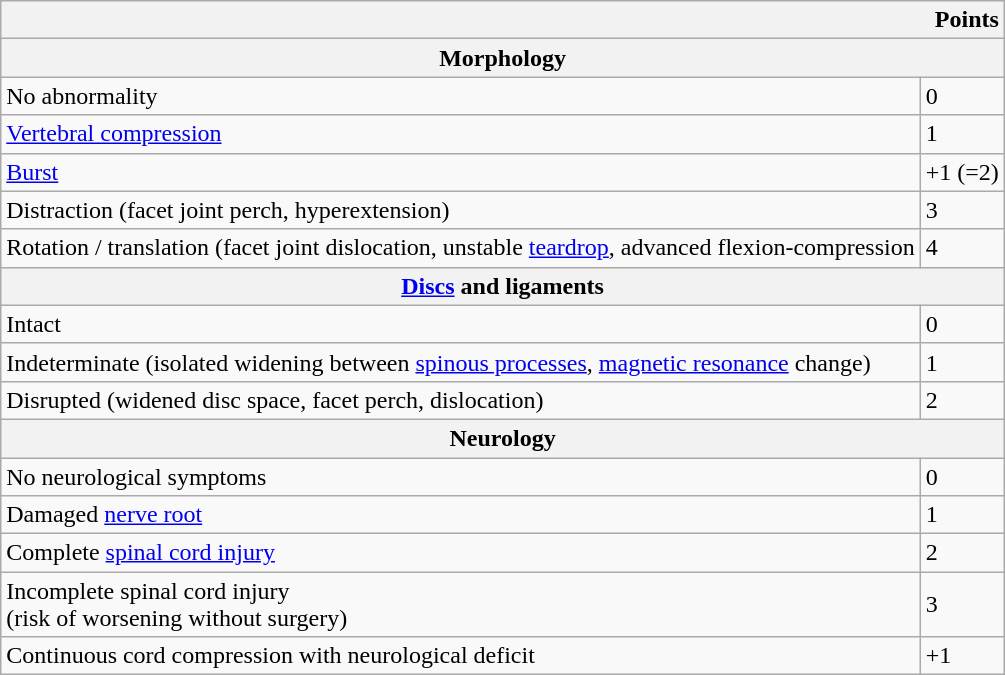<table class="wikitable">
<tr>
<th colspan=2 style="text-align:right">Points</th>
</tr>
<tr>
<th colspan=2>Morphology</th>
</tr>
<tr>
<td>No abnormality</td>
<td>0</td>
</tr>
<tr>
<td><a href='#'>Vertebral compression</a></td>
<td>1</td>
</tr>
<tr>
<td><a href='#'>Burst</a></td>
<td>+1 (=2)</td>
</tr>
<tr>
<td>Distraction (facet joint perch, hyperextension)</td>
<td>3</td>
</tr>
<tr>
<td>Rotation / translation (facet joint dislocation, unstable <a href='#'>teardrop</a>, advanced flexion-compression</td>
<td>4</td>
</tr>
<tr>
<th colspan=2><a href='#'>Discs</a> and ligaments</th>
</tr>
<tr>
<td>Intact</td>
<td>0</td>
</tr>
<tr>
<td>Indeterminate (isolated widening between <a href='#'>spinous processes</a>, <a href='#'>magnetic resonance</a> change)</td>
<td>1</td>
</tr>
<tr>
<td>Disrupted (widened disc space, facet perch, dislocation)</td>
<td>2</td>
</tr>
<tr>
<th colspan=2>Neurology</th>
</tr>
<tr>
<td>No neurological symptoms</td>
<td>0</td>
</tr>
<tr>
<td>Damaged <a href='#'>nerve root</a></td>
<td>1</td>
</tr>
<tr>
<td>Complete <a href='#'>spinal cord injury</a></td>
<td>2</td>
</tr>
<tr>
<td>Incomplete spinal cord injury<br> (risk of worsening without surgery)</td>
<td>3</td>
</tr>
<tr>
<td>Continuous cord compression with neurological deficit</td>
<td>+1</td>
</tr>
</table>
